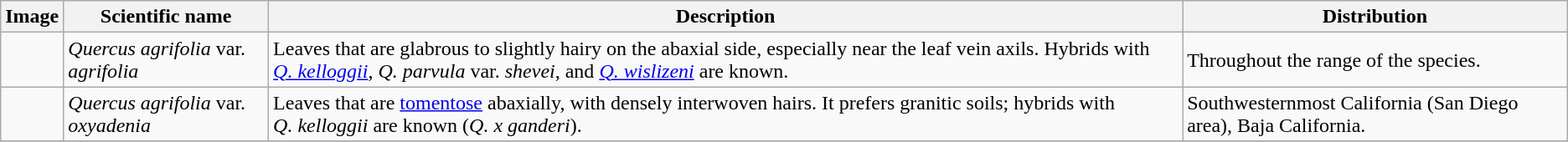<table class="wikitable">
<tr>
<th>Image</th>
<th>Scientific name</th>
<th>Description</th>
<th>Distribution</th>
</tr>
<tr>
<td></td>
<td><em>Quercus agrifolia</em> var. <em>agrifolia</em></td>
<td>Leaves that are glabrous to slightly hairy on the abaxial side, especially near the leaf vein axils. Hybrids with <em><a href='#'>Q. kelloggii</a></em>, <em>Q. parvula</em> var. <em>shevei</em>, and <em><a href='#'>Q. wislizeni</a></em> are known.</td>
<td>Throughout the range of the species.</td>
</tr>
<tr>
<td></td>
<td><em>Quercus agrifolia</em> var. <em>oxyadenia</em></td>
<td>Leaves that are <a href='#'>tomentose</a> abaxially, with densely interwoven hairs. It prefers granitic soils; hybrids with <em>Q. kelloggii</em> are known (<em>Q. x ganderi</em>).</td>
<td>Southwesternmost California (San Diego area), Baja California.</td>
</tr>
<tr>
</tr>
</table>
